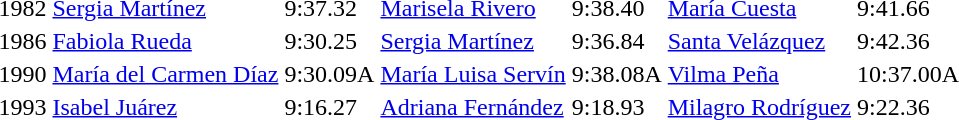<table>
<tr>
<td>1982</td>
<td><a href='#'>Sergia Martínez</a><br> </td>
<td>9:37.32</td>
<td><a href='#'>Marisela Rivero</a><br> </td>
<td>9:38.40</td>
<td><a href='#'>María Cuesta</a><br> </td>
<td>9:41.66</td>
</tr>
<tr>
<td>1986</td>
<td><a href='#'>Fabiola Rueda</a><br> </td>
<td>9:30.25</td>
<td><a href='#'>Sergia Martínez</a><br> </td>
<td>9:36.84</td>
<td><a href='#'>Santa Velázquez</a><br> </td>
<td>9:42.36</td>
</tr>
<tr>
<td>1990</td>
<td><a href='#'>María del Carmen Díaz</a><br> </td>
<td>9:30.09A</td>
<td><a href='#'>María Luisa Servín</a><br> </td>
<td>9:38.08A</td>
<td><a href='#'>Vilma Peña</a><br> </td>
<td>10:37.00A</td>
</tr>
<tr>
<td>1993</td>
<td><a href='#'>Isabel Juárez</a><br> </td>
<td>9:16.27</td>
<td><a href='#'>Adriana Fernández</a><br> </td>
<td>9:18.93</td>
<td><a href='#'>Milagro Rodríguez</a><br> </td>
<td>9:22.36</td>
</tr>
</table>
